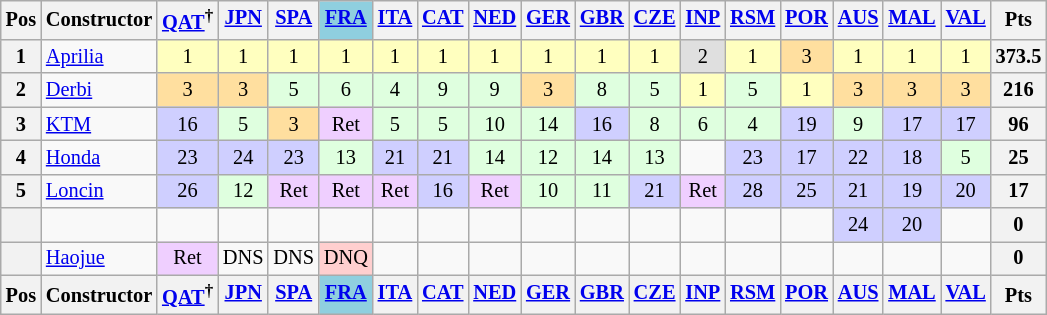<table class="wikitable" style="font-size:85%; text-align:center">
<tr valign="top">
<th valign="middle" scope="col">Pos</th>
<th valign="middle" scope="col">Constructor<br></th>
<th><a href='#'>QAT</a><sup>†</sup><br></th>
<th><a href='#'>JPN</a><br></th>
<th><a href='#'>SPA</a><br></th>
<th style="background:#8fcfdf;"><a href='#'>FRA</a><br></th>
<th><a href='#'>ITA</a><br></th>
<th><a href='#'>CAT</a><br></th>
<th><a href='#'>NED</a><br></th>
<th><a href='#'>GER</a><br></th>
<th><a href='#'>GBR</a><br></th>
<th><a href='#'>CZE</a><br></th>
<th><a href='#'>INP</a><br></th>
<th><a href='#'>RSM</a><br></th>
<th><a href='#'>POR</a><br></th>
<th><a href='#'>AUS</a><br></th>
<th><a href='#'>MAL</a><br></th>
<th><a href='#'>VAL</a><br></th>
<th valign="middle">Pts</th>
</tr>
<tr>
<th>1</th>
<td align="left"> <a href='#'>Aprilia</a></td>
<td style="background:#ffffbf;">1</td>
<td style="background:#ffffbf;">1</td>
<td style="background:#ffffbf;">1</td>
<td style="background:#ffffbf;">1</td>
<td style="background:#ffffbf;">1</td>
<td style="background:#ffffbf;">1</td>
<td style="background:#ffffbf;">1</td>
<td style="background:#ffffbf;">1</td>
<td style="background:#ffffbf;">1</td>
<td style="background:#ffffbf;">1</td>
<td style="background:#dfdfdf;">2</td>
<td style="background:#ffffbf;">1</td>
<td style="background:#ffdf9f;">3</td>
<td style="background:#ffffbf;">1</td>
<td style="background:#ffffbf;">1</td>
<td style="background:#ffffbf;">1</td>
<th>373.5</th>
</tr>
<tr>
<th>2</th>
<td align="left"> <a href='#'>Derbi</a></td>
<td style="background:#ffdf9f;">3</td>
<td style="background:#ffdf9f;">3</td>
<td style="background:#dfffdf;">5</td>
<td style="background:#dfffdf;">6</td>
<td style="background:#dfffdf;">4</td>
<td style="background:#dfffdf;">9</td>
<td style="background:#dfffdf;">9</td>
<td style="background:#ffdf9f;">3</td>
<td style="background:#dfffdf;">8</td>
<td style="background:#dfffdf;">5</td>
<td style="background:#ffffbf;">1</td>
<td style="background:#dfffdf;">5</td>
<td style="background:#ffffbf;">1</td>
<td style="background:#ffdf9f;">3</td>
<td style="background:#ffdf9f;">3</td>
<td style="background:#ffdf9f;">3</td>
<th>216</th>
</tr>
<tr>
<th>3</th>
<td align="left"> <a href='#'>KTM</a></td>
<td style="background:#cfcfff;">16</td>
<td style="background:#dfffdf;">5</td>
<td style="background:#ffdf9f;">3</td>
<td style="background:#efcfff;">Ret</td>
<td style="background:#dfffdf;">5</td>
<td style="background:#dfffdf;">5</td>
<td style="background:#dfffdf;">10</td>
<td style="background:#dfffdf;">14</td>
<td style="background:#cfcfff;">16</td>
<td style="background:#dfffdf;">8</td>
<td style="background:#dfffdf;">6</td>
<td style="background:#dfffdf;">4</td>
<td style="background:#cfcfff;">19</td>
<td style="background:#dfffdf;">9</td>
<td style="background:#cfcfff;">17</td>
<td style="background:#cfcfff;">17</td>
<th>96</th>
</tr>
<tr>
<th>4</th>
<td align="left"> <a href='#'>Honda</a></td>
<td style="background:#cfcfff;">23</td>
<td style="background:#cfcfff;">24</td>
<td style="background:#cfcfff;">23</td>
<td style="background:#dfffdf;">13</td>
<td style="background:#cfcfff;">21</td>
<td style="background:#cfcfff;">21</td>
<td style="background:#dfffdf;">14</td>
<td style="background:#dfffdf;">12</td>
<td style="background:#dfffdf;">14</td>
<td style="background:#dfffdf;">13</td>
<td></td>
<td style="background:#cfcfff;">23</td>
<td style="background:#cfcfff;">17</td>
<td style="background:#cfcfff;">22</td>
<td style="background:#cfcfff;">18</td>
<td style="background:#dfffdf;">5</td>
<th>25</th>
</tr>
<tr>
<th>5</th>
<td align="left"> <a href='#'>Loncin</a></td>
<td style="background:#cfcfff;">26</td>
<td style="background:#dfffdf;">12</td>
<td style="background:#efcfff;">Ret</td>
<td style="background:#efcfff;">Ret</td>
<td style="background:#efcfff;">Ret</td>
<td style="background:#cfcfff;">16</td>
<td style="background:#efcfff;">Ret</td>
<td style="background:#dfffdf;">10</td>
<td style="background:#dfffdf;">11</td>
<td style="background:#cfcfff;">21</td>
<td style="background:#efcfff;">Ret</td>
<td style="background:#cfcfff;">28</td>
<td style="background:#cfcfff;">25</td>
<td style="background:#cfcfff;">21</td>
<td style="background:#cfcfff;">19</td>
<td style="background:#cfcfff;">20</td>
<th>17</th>
</tr>
<tr>
<th></th>
<td align="left"></td>
<td></td>
<td></td>
<td></td>
<td></td>
<td></td>
<td></td>
<td></td>
<td></td>
<td></td>
<td></td>
<td></td>
<td></td>
<td></td>
<td style="background:#cfcfff;">24</td>
<td style="background:#cfcfff;">20</td>
<td></td>
<th>0</th>
</tr>
<tr>
<th></th>
<td align="left"> <a href='#'>Haojue</a></td>
<td style="background:#efcfff;">Ret</td>
<td>DNS</td>
<td>DNS</td>
<td style="background:#ffcfcf;">DNQ</td>
<td></td>
<td></td>
<td></td>
<td></td>
<td></td>
<td></td>
<td></td>
<td></td>
<td></td>
<td></td>
<td></td>
<td></td>
<th>0</th>
</tr>
<tr valign="top">
<th valign="middle" scope-"col">Pos</th>
<th valign="middle" scope="col">Constructor<br></th>
<th><a href='#'>QAT</a><sup>†</sup><br></th>
<th><a href='#'>JPN</a><br></th>
<th><a href='#'>SPA</a><br></th>
<th style="background:#8fcfdf;"><a href='#'>FRA</a><br></th>
<th><a href='#'>ITA</a><br></th>
<th><a href='#'>CAT</a><br></th>
<th><a href='#'>NED</a><br></th>
<th><a href='#'>GER</a><br></th>
<th><a href='#'>GBR</a><br></th>
<th><a href='#'>CZE</a><br></th>
<th><a href='#'>INP</a><br></th>
<th><a href='#'>RSM</a><br></th>
<th><a href='#'>POR</a><br></th>
<th><a href='#'>AUS</a><br></th>
<th><a href='#'>MAL</a><br></th>
<th><a href='#'>VAL</a><br></th>
<th valign="middle">Pts</th>
</tr>
</table>
